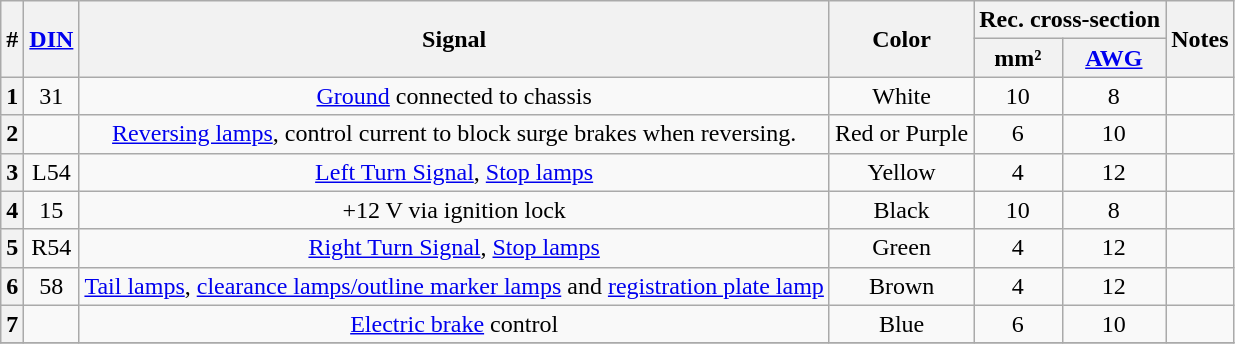<table class="wikitable sortable" style="text-align: center">
<tr>
<th rowspan="2">#</th>
<th rowspan="2"><a href='#'>DIN</a></th>
<th rowspan="2">Signal</th>
<th rowspan="2">Color</th>
<th colspan="2">Rec. cross-section</th>
<th rowspan="2">Notes</th>
</tr>
<tr>
<th>mm²</th>
<th><a href='#'>AWG</a></th>
</tr>
<tr>
<th>1</th>
<td>31</td>
<td><a href='#'>Ground</a> connected to chassis</td>
<td>White</td>
<td>10</td>
<td>8</td>
<td></td>
</tr>
<tr>
<th>2</th>
<td></td>
<td><a href='#'>Reversing lamps</a>, control current to block surge brakes when reversing.</td>
<td>Red or Purple</td>
<td>6</td>
<td>10</td>
<td></td>
</tr>
<tr>
<th>3</th>
<td>L54</td>
<td><a href='#'>Left Turn Signal</a>, <a href='#'>Stop lamps</a></td>
<td>Yellow</td>
<td>4</td>
<td>12</td>
<td></td>
</tr>
<tr>
<th>4</th>
<td>15</td>
<td>+12 V via ignition lock</td>
<td>Black</td>
<td>10</td>
<td>8</td>
<td></td>
</tr>
<tr>
<th>5</th>
<td>R54</td>
<td><a href='#'>Right Turn Signal</a>, <a href='#'>Stop lamps</a></td>
<td>Green</td>
<td>4</td>
<td>12</td>
<td></td>
</tr>
<tr>
<th>6</th>
<td>58</td>
<td><a href='#'>Tail lamps</a>, <a href='#'>clearance lamps/outline marker lamps</a> and <a href='#'>registration plate lamp</a></td>
<td>Brown</td>
<td>4</td>
<td>12</td>
<td></td>
</tr>
<tr>
<th>7</th>
<td></td>
<td><a href='#'>Electric brake</a> control</td>
<td>Blue</td>
<td>6</td>
<td>10</td>
<td></td>
</tr>
<tr>
</tr>
</table>
